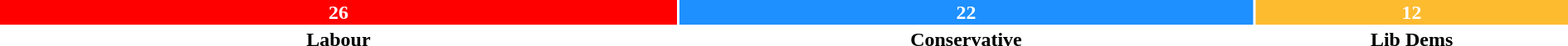<table style="width:100%; text-align:center;">
<tr style="color:white;">
<td style="background:red; width:43.3%;"><strong>26</strong></td>
<td style="background:dodgerblue; width:36.7%;"><strong>22</strong></td>
<td style="background:#FDBB30; width:20%;"><strong>12</strong></td>
</tr>
<tr>
<td><span><strong>Labour</strong></span></td>
<td><span><strong>Conservative</strong></span></td>
<td><span><strong>Lib Dems</strong></span></td>
</tr>
</table>
